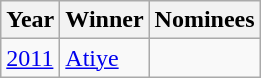<table class="wikitable">
<tr>
<th>Year</th>
<th>Winner</th>
<th>Nominees</th>
</tr>
<tr>
<td><a href='#'>2011</a></td>
<td><a href='#'>Atiye</a></td>
<td></td>
</tr>
</table>
